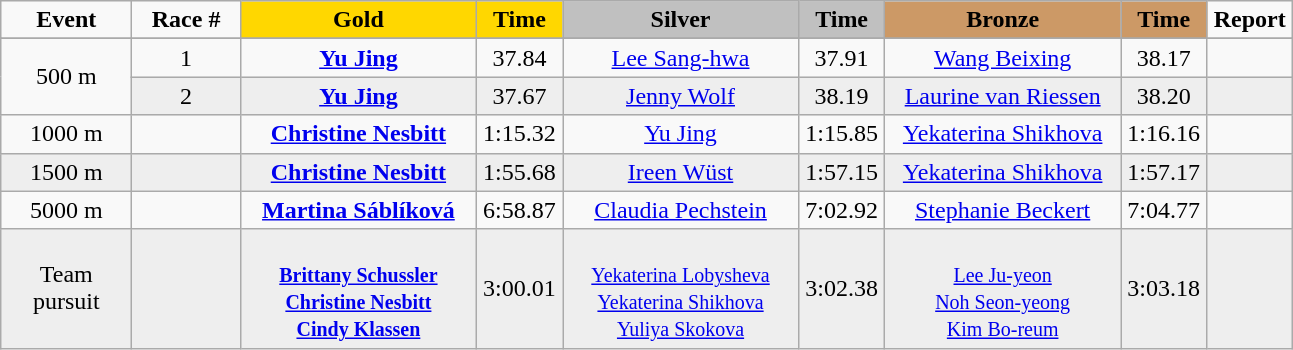<table class="wikitable">
<tr>
<td width="80" align="center"><strong>Event</strong></td>
<td width="65" align="center"><strong>Race #</strong></td>
<td width="150" bgcolor="gold" align="center"><strong>Gold</strong></td>
<td width="50" bgcolor="gold" align="center"><strong>Time</strong></td>
<td width="150" bgcolor="silver" align="center"><strong>Silver</strong></td>
<td width="50" bgcolor="silver" align="center"><strong>Time</strong></td>
<td width="150" bgcolor="#CC9966" align="center"><strong>Bronze</strong></td>
<td width="50" bgcolor="#CC9966" align="center"><strong>Time</strong></td>
<td width="50" align="center"><strong>Report</strong></td>
</tr>
<tr bgcolor="#cccccc">
</tr>
<tr>
<td rowspan=2 align="center">500 m</td>
<td align="center">1</td>
<td align="center"><strong><a href='#'>Yu Jing</a></strong><br><small></small></td>
<td align="center">37.84</td>
<td align="center"><a href='#'>Lee Sang-hwa</a><br><small></small></td>
<td align="center">37.91</td>
<td align="center"><a href='#'>Wang Beixing</a><br><small></small></td>
<td align="center">38.17</td>
<td align="center"></td>
</tr>
<tr bgcolor="#eeeeee">
<td align="center">2</td>
<td align="center"><strong><a href='#'>Yu Jing</a></strong><br><small></small></td>
<td align="center">37.67</td>
<td align="center"><a href='#'>Jenny Wolf</a><br><small></small></td>
<td align="center">38.19</td>
<td align="center"><a href='#'>Laurine van Riessen</a><br><small></small></td>
<td align="center">38.20</td>
<td align="center"></td>
</tr>
<tr>
<td align="center">1000 m</td>
<td align="center"></td>
<td align="center"><strong><a href='#'>Christine Nesbitt</a></strong><br><small></small></td>
<td align="center">1:15.32</td>
<td align="center"><a href='#'>Yu Jing</a><br><small></small></td>
<td align="center">1:15.85</td>
<td align="center"><a href='#'>Yekaterina Shikhova</a><br><small></small></td>
<td align="center">1:16.16</td>
<td align="center"></td>
</tr>
<tr bgcolor="#eeeeee">
<td align="center">1500 m</td>
<td align="center"></td>
<td align="center"><strong><a href='#'>Christine Nesbitt</a></strong><br><small></small></td>
<td align="center">1:55.68</td>
<td align="center"><a href='#'>Ireen Wüst</a><br><small></small></td>
<td align="center">1:57.15</td>
<td align="center"><a href='#'>Yekaterina Shikhova</a><br><small></small></td>
<td align="center">1:57.17</td>
<td align="center"></td>
</tr>
<tr>
<td align="center">5000 m</td>
<td align="center"></td>
<td align="center"><strong><a href='#'>Martina Sáblíková</a></strong><br><small></small></td>
<td align="center">6:58.87</td>
<td align="center"><a href='#'>Claudia Pechstein</a><br><small></small></td>
<td align="center">7:02.92</td>
<td align="center"><a href='#'>Stephanie Beckert</a><br><small></small></td>
<td align="center">7:04.77</td>
<td align="center"></td>
</tr>
<tr bgcolor="#eeeeee">
<td align="center">Team pursuit</td>
<td align="center"></td>
<td align="center"><strong></strong><br><small><strong><a href='#'>Brittany Schussler</a><br><a href='#'>Christine Nesbitt</a><br><a href='#'>Cindy Klassen</a></strong></small></td>
<td align="center">3:00.01</td>
<td align="center"><br><small><a href='#'>Yekaterina Lobysheva</a><br><a href='#'>Yekaterina Shikhova</a><br><a href='#'>Yuliya Skokova</a></small></td>
<td align="center">3:02.38</td>
<td align="center"><br><small><a href='#'>Lee Ju-yeon</a><br><a href='#'>Noh Seon-yeong</a><br><a href='#'>Kim Bo-reum</a></small></td>
<td align="center">3:03.18</td>
<td align="center"></td>
</tr>
</table>
